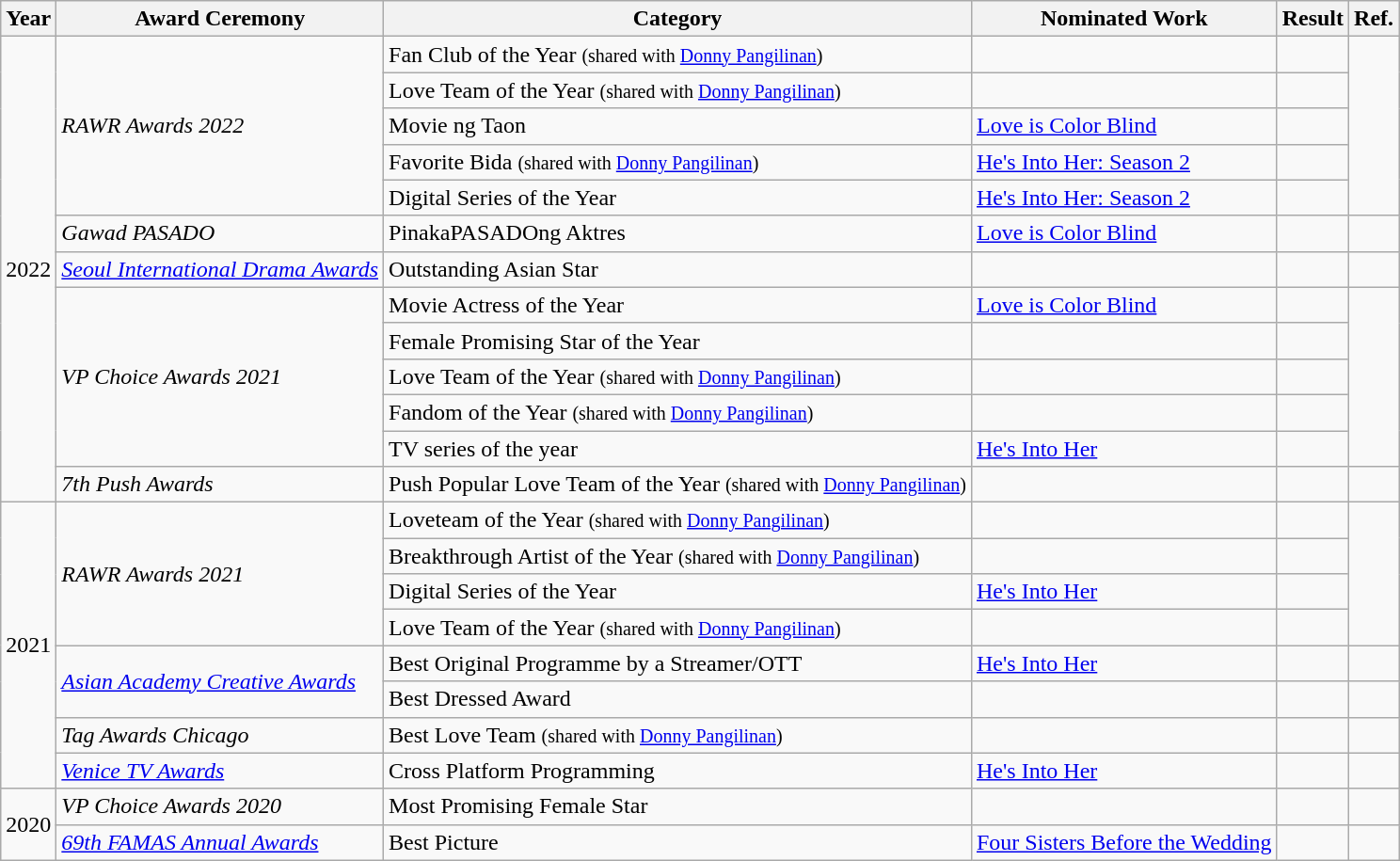<table class="wikitable">
<tr>
<th>Year</th>
<th>Award Ceremony</th>
<th>Category</th>
<th>Nominated Work</th>
<th>Result</th>
<th>Ref.</th>
</tr>
<tr>
<td rowspan="13">2022</td>
<td rowspan="5"><em>RAWR Awards 2022</em></td>
<td>Fan Club of the Year <small>(shared with <a href='#'>Donny Pangilinan</a>)</small></td>
<td></td>
<td></td>
<td rowspan="5"></td>
</tr>
<tr>
<td>Love Team of the Year <small>(shared with <a href='#'>Donny Pangilinan</a>)</small></td>
<td></td>
<td></td>
</tr>
<tr>
<td>Movie ng Taon</td>
<td><a href='#'>Love is Color Blind</a></td>
<td></td>
</tr>
<tr>
<td>Favorite Bida <small>(shared with <a href='#'>Donny Pangilinan</a>)</small></td>
<td><a href='#'>He's Into Her: Season 2</a></td>
<td></td>
</tr>
<tr>
<td>Digital Series of the Year</td>
<td><a href='#'>He's Into Her: Season 2</a></td>
<td></td>
</tr>
<tr>
<td><em>Gawad PASADO</em></td>
<td>PinakaPASADOng Aktres</td>
<td><a href='#'>Love is Color Blind</a></td>
<td></td>
<td></td>
</tr>
<tr>
<td><em><a href='#'>Seoul International Drama Awards</a></em></td>
<td>Outstanding Asian Star</td>
<td></td>
<td></td>
<td></td>
</tr>
<tr>
<td rowspan="5"><em>VP Choice Awards 2021</em></td>
<td>Movie Actress of the Year</td>
<td><a href='#'>Love is Color Blind</a></td>
<td></td>
<td rowspan="5"></td>
</tr>
<tr>
<td>Female Promising Star of the Year</td>
<td></td>
<td></td>
</tr>
<tr>
<td>Love Team of the Year <small>(shared with <a href='#'>Donny Pangilinan</a>)</small></td>
<td></td>
<td></td>
</tr>
<tr>
<td>Fandom of the Year <small>(shared with <a href='#'>Donny Pangilinan</a>)</small></td>
<td></td>
<td></td>
</tr>
<tr>
<td>TV series of the year</td>
<td><a href='#'>He's Into Her</a></td>
<td></td>
</tr>
<tr>
<td><em>7th Push Awards</em></td>
<td>Push Popular Love Team of the Year <small>(shared with <a href='#'>Donny Pangilinan</a>)</small></td>
<td></td>
<td></td>
<td></td>
</tr>
<tr>
<td rowspan="8">2021</td>
<td rowspan="4"><em>RAWR Awards 2021</em></td>
<td>Loveteam of the Year <small>(shared with <a href='#'>Donny Pangilinan</a>)</small></td>
<td></td>
<td></td>
<td rowspan="4"></td>
</tr>
<tr>
<td>Breakthrough Artist of the Year <small>(shared with <a href='#'>Donny Pangilinan</a>)</small></td>
<td></td>
<td></td>
</tr>
<tr>
<td>Digital Series of the Year</td>
<td><a href='#'>He's Into Her</a></td>
<td></td>
</tr>
<tr>
<td>Love Team of the Year <small>(shared with <a href='#'>Donny Pangilinan</a>)</small></td>
<td></td>
<td></td>
</tr>
<tr>
<td rowspan="2"><em><a href='#'>Asian Academy Creative Awards</a></em></td>
<td>Best Original Programme by a Streamer/OTT</td>
<td><a href='#'>He's Into Her</a></td>
<td></td>
<td></td>
</tr>
<tr>
<td>Best Dressed Award</td>
<td></td>
<td></td>
<td></td>
</tr>
<tr>
<td><em>Tag Awards Chicago</em></td>
<td>Best Love Team <small>(shared with <a href='#'>Donny Pangilinan</a>)</small></td>
<td></td>
<td></td>
<td></td>
</tr>
<tr>
<td><em><a href='#'>Venice TV Awards</a></em></td>
<td>Cross Platform Programming</td>
<td><a href='#'>He's Into Her</a></td>
<td></td>
<td></td>
</tr>
<tr>
<td rowspan="2">2020</td>
<td><em>VP Choice Awards 2020</em></td>
<td>Most Promising Female Star</td>
<td></td>
<td></td>
<td></td>
</tr>
<tr>
<td><em><a href='#'>69th FAMAS Annual Awards</a></em></td>
<td>Best Picture</td>
<td><a href='#'>Four Sisters Before the Wedding</a></td>
<td></td>
<td></td>
</tr>
</table>
